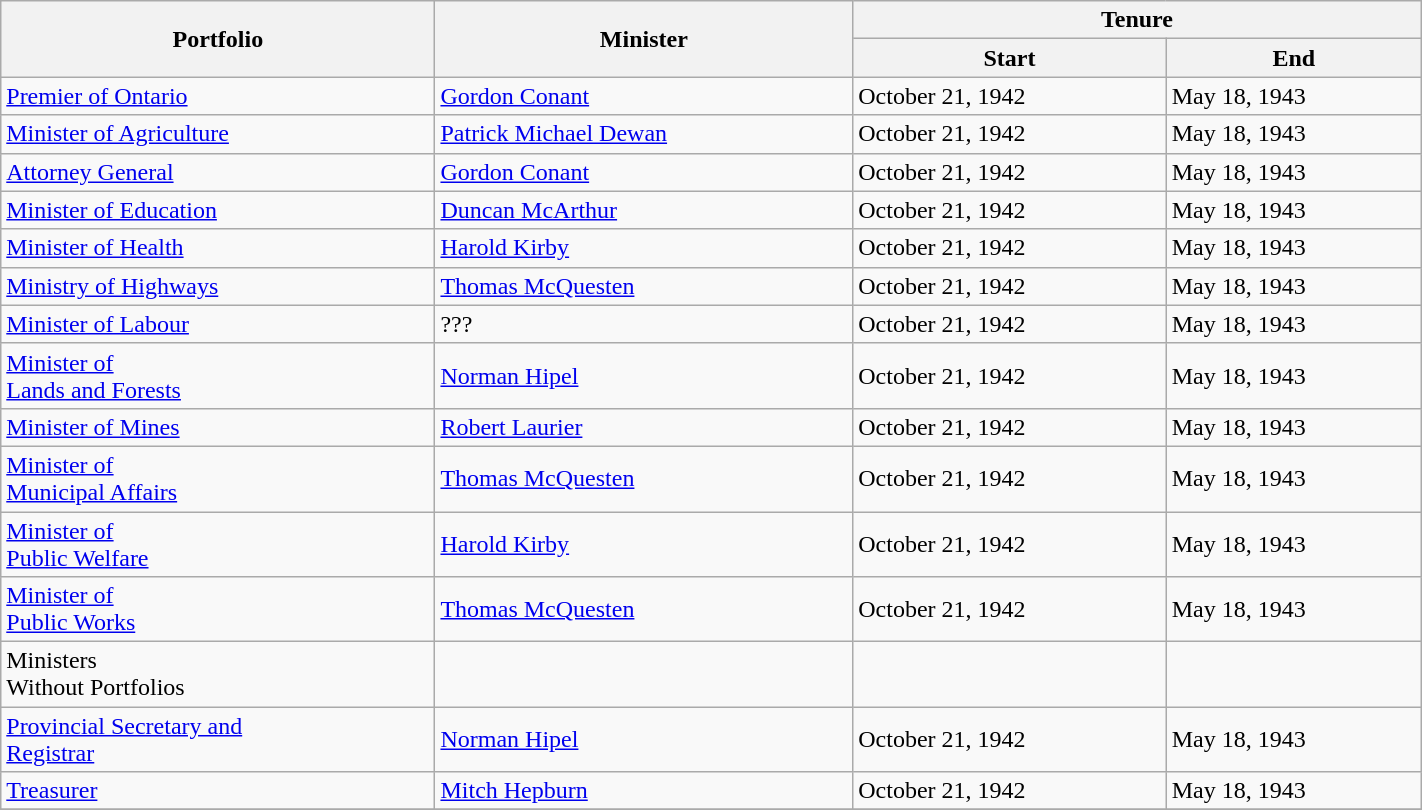<table class="wikitable" style="width: 75%">
<tr>
<th rowspan="2">Portfolio</th>
<th rowspan="2">Minister</th>
<th colspan="2">Tenure</th>
</tr>
<tr>
<th>Start</th>
<th>End</th>
</tr>
<tr>
<td><a href='#'>Premier of Ontario</a></td>
<td><a href='#'>Gordon Conant</a></td>
<td>October 21, 1942</td>
<td>May 18, 1943</td>
</tr>
<tr>
<td><a href='#'>Minister of Agriculture</a></td>
<td><a href='#'>Patrick Michael Dewan</a></td>
<td>October 21, 1942</td>
<td>May 18, 1943</td>
</tr>
<tr>
<td><a href='#'>Attorney General</a></td>
<td><a href='#'>Gordon Conant</a></td>
<td>October 21, 1942</td>
<td>May 18, 1943</td>
</tr>
<tr>
<td><a href='#'>Minister of Education</a></td>
<td><a href='#'>Duncan McArthur</a></td>
<td>October 21, 1942</td>
<td>May 18, 1943</td>
</tr>
<tr>
<td><a href='#'>Minister of Health</a></td>
<td><a href='#'>Harold Kirby</a></td>
<td>October 21, 1942</td>
<td>May 18, 1943</td>
</tr>
<tr>
<td><a href='#'>Ministry of Highways</a></td>
<td><a href='#'>Thomas McQuesten</a></td>
<td>October 21, 1942</td>
<td>May 18, 1943</td>
</tr>
<tr>
<td><a href='#'>Minister of Labour</a></td>
<td>???</td>
<td>October 21, 1942</td>
<td>May 18, 1943</td>
</tr>
<tr>
<td><a href='#'>Minister of <br> Lands and Forests</a></td>
<td><a href='#'>Norman Hipel</a></td>
<td>October 21, 1942</td>
<td>May 18, 1943</td>
</tr>
<tr>
<td><a href='#'>Minister of Mines</a></td>
<td><a href='#'>Robert Laurier</a></td>
<td>October 21, 1942</td>
<td>May 18, 1943</td>
</tr>
<tr>
<td><a href='#'>Minister of <br> Municipal Affairs</a></td>
<td><a href='#'>Thomas McQuesten</a></td>
<td>October 21, 1942</td>
<td>May 18, 1943</td>
</tr>
<tr>
<td><a href='#'>Minister of <br> Public Welfare</a></td>
<td><a href='#'>Harold Kirby</a></td>
<td>October 21, 1942</td>
<td>May 18, 1943</td>
</tr>
<tr>
<td><a href='#'>Minister of <br> Public Works</a></td>
<td><a href='#'>Thomas McQuesten</a></td>
<td>October 21, 1942</td>
<td>May 18, 1943</td>
</tr>
<tr>
<td rowspan="1">Ministers <br> Without Portfolios</td>
<td></td>
<td></td>
<td></td>
</tr>
<tr>
<td><a href='#'>Provincial Secretary and <br> Registrar</a></td>
<td><a href='#'>Norman Hipel</a></td>
<td>October 21, 1942</td>
<td>May 18, 1943</td>
</tr>
<tr>
<td><a href='#'>Treasurer</a></td>
<td><a href='#'>Mitch Hepburn</a></td>
<td>October 21, 1942</td>
<td>May 18, 1943</td>
</tr>
<tr>
</tr>
</table>
